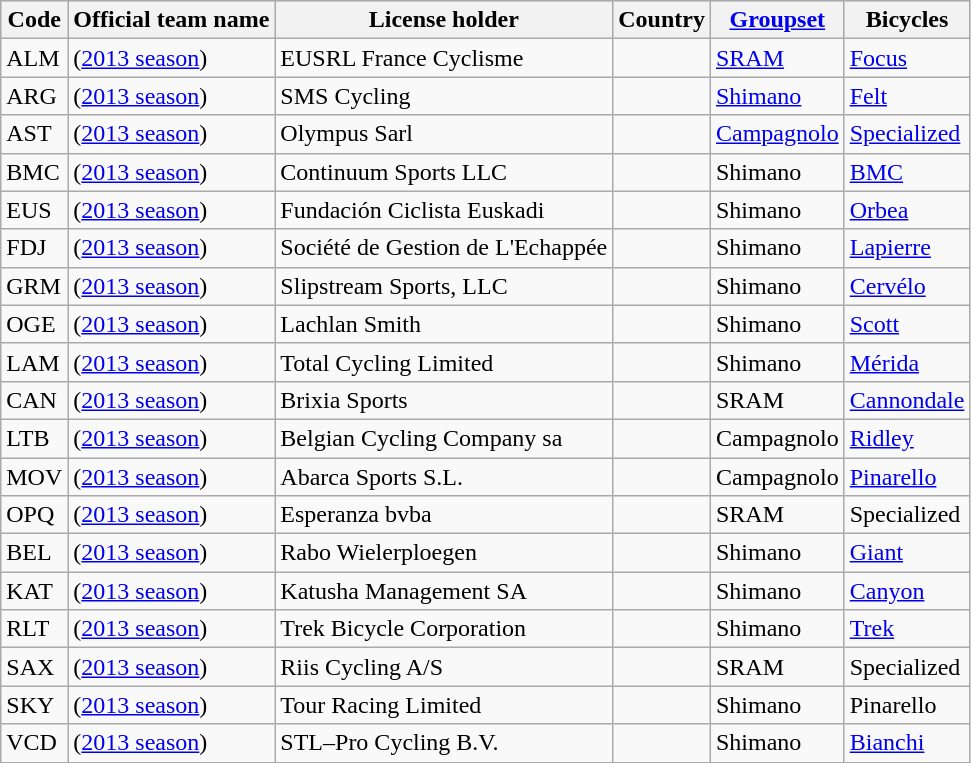<table class="wikitable sortable">
<tr style="background:#ccccff;">
<th>Code</th>
<th>Official team name</th>
<th>License holder</th>
<th>Country</th>
<th><a href='#'>Groupset</a></th>
<th>Bicycles</th>
</tr>
<tr>
<td>ALM</td>
<td> (<a href='#'>2013 season</a>)</td>
<td>EUSRL France Cyclisme</td>
<td></td>
<td><a href='#'>SRAM</a></td>
<td><a href='#'>Focus</a></td>
</tr>
<tr>
<td>ARG</td>
<td> (<a href='#'>2013 season</a>)</td>
<td>SMS Cycling</td>
<td></td>
<td><a href='#'>Shimano</a></td>
<td><a href='#'>Felt</a></td>
</tr>
<tr>
<td>AST</td>
<td> (<a href='#'>2013 season</a>)</td>
<td>Olympus Sarl</td>
<td></td>
<td><a href='#'>Campagnolo</a></td>
<td><a href='#'>Specialized</a></td>
</tr>
<tr>
<td>BMC</td>
<td> (<a href='#'>2013 season</a>)</td>
<td>Continuum Sports LLC</td>
<td></td>
<td>Shimano</td>
<td><a href='#'>BMC</a></td>
</tr>
<tr>
<td>EUS</td>
<td> (<a href='#'>2013 season</a>)</td>
<td>Fundación Ciclista Euskadi</td>
<td></td>
<td>Shimano</td>
<td><a href='#'>Orbea</a></td>
</tr>
<tr>
<td>FDJ</td>
<td> (<a href='#'>2013 season</a>)</td>
<td>Société de Gestion de L'Echappée</td>
<td></td>
<td>Shimano</td>
<td><a href='#'>Lapierre</a></td>
</tr>
<tr>
<td>GRM</td>
<td> (<a href='#'>2013 season</a>)</td>
<td>Slipstream Sports, LLC</td>
<td></td>
<td>Shimano</td>
<td><a href='#'>Cervélo</a></td>
</tr>
<tr>
<td>OGE</td>
<td> (<a href='#'>2013 season</a>)</td>
<td>Lachlan Smith</td>
<td></td>
<td>Shimano</td>
<td><a href='#'>Scott</a></td>
</tr>
<tr>
<td>LAM</td>
<td> (<a href='#'>2013 season</a>)</td>
<td>Total Cycling Limited</td>
<td></td>
<td>Shimano</td>
<td><a href='#'>Mérida</a></td>
</tr>
<tr>
<td>CAN</td>
<td> (<a href='#'>2013 season</a>)</td>
<td>Brixia Sports</td>
<td></td>
<td>SRAM</td>
<td><a href='#'>Cannondale</a></td>
</tr>
<tr>
<td>LTB</td>
<td> (<a href='#'>2013 season</a>)</td>
<td>Belgian Cycling Company sa</td>
<td></td>
<td>Campagnolo</td>
<td><a href='#'>Ridley</a></td>
</tr>
<tr>
<td>MOV</td>
<td> (<a href='#'>2013 season</a>)</td>
<td>Abarca Sports S.L.</td>
<td></td>
<td>Campagnolo</td>
<td><a href='#'>Pinarello</a></td>
</tr>
<tr>
<td>OPQ</td>
<td> (<a href='#'>2013 season</a>)</td>
<td>Esperanza bvba</td>
<td></td>
<td>SRAM</td>
<td>Specialized</td>
</tr>
<tr>
<td>BEL</td>
<td> (<a href='#'>2013 season</a>)</td>
<td>Rabo Wielerploegen</td>
<td></td>
<td>Shimano</td>
<td><a href='#'>Giant</a></td>
</tr>
<tr>
<td>KAT</td>
<td> (<a href='#'>2013 season</a>)</td>
<td>Katusha Management SA</td>
<td></td>
<td>Shimano</td>
<td><a href='#'>Canyon</a></td>
</tr>
<tr>
<td>RLT</td>
<td> (<a href='#'>2013 season</a>)</td>
<td>Trek Bicycle Corporation</td>
<td></td>
<td>Shimano</td>
<td><a href='#'>Trek</a></td>
</tr>
<tr>
<td>SAX</td>
<td> (<a href='#'>2013 season</a>)</td>
<td>Riis Cycling A/S</td>
<td></td>
<td>SRAM</td>
<td>Specialized</td>
</tr>
<tr>
<td>SKY</td>
<td> (<a href='#'>2013 season</a>)</td>
<td>Tour Racing Limited</td>
<td></td>
<td>Shimano</td>
<td>Pinarello</td>
</tr>
<tr>
<td>VCD</td>
<td> (<a href='#'>2013 season</a>)</td>
<td>STL–Pro Cycling B.V.</td>
<td></td>
<td>Shimano</td>
<td><a href='#'>Bianchi</a></td>
</tr>
<tr>
</tr>
</table>
